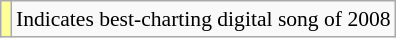<table class="wikitable" style="font-size:90%;">
<tr>
<td style="background-color:#FFFF99"></td>
<td>Indicates best-charting digital song of 2008</td>
</tr>
</table>
